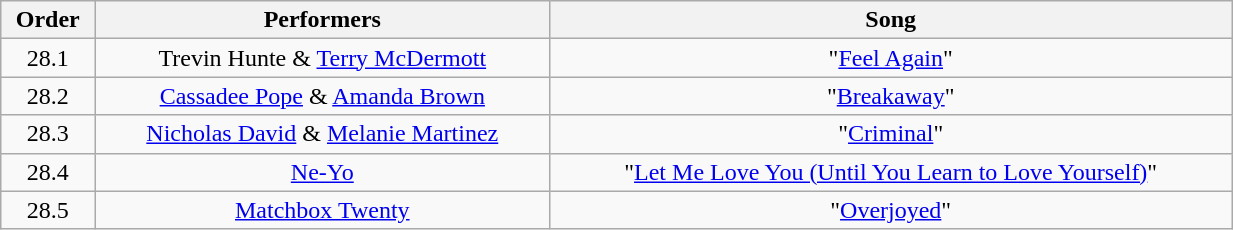<table class="wikitable" style="text-align:center; width:65%;">
<tr>
<th>Order</th>
<th>Performers</th>
<th>Song</th>
</tr>
<tr>
<td>28.1</td>
<td>Trevin Hunte & <a href='#'>Terry McDermott</a></td>
<td>"<a href='#'>Feel Again</a>"</td>
</tr>
<tr>
<td>28.2</td>
<td><a href='#'>Cassadee Pope</a> & <a href='#'>Amanda Brown</a></td>
<td>"<a href='#'>Breakaway</a>"</td>
</tr>
<tr>
<td>28.3</td>
<td><a href='#'>Nicholas David</a> & <a href='#'>Melanie Martinez</a></td>
<td>"<a href='#'>Criminal</a>"</td>
</tr>
<tr>
<td>28.4</td>
<td><a href='#'>Ne-Yo</a></td>
<td>"<a href='#'>Let Me Love You (Until You Learn to Love Yourself)</a>"</td>
</tr>
<tr>
<td>28.5</td>
<td><a href='#'>Matchbox Twenty</a></td>
<td>"<a href='#'>Overjoyed</a>"</td>
</tr>
</table>
